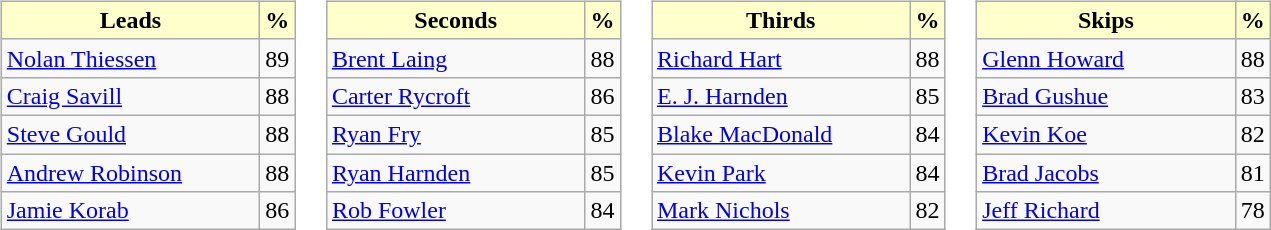<table>
<tr>
<td valign=top><br><table class="wikitable">
<tr>
<th style="background: #ffffcc; width:165px;">Leads</th>
<th style="background: #ffffcc;">%</th>
</tr>
<tr>
<td> <a href='#'>Nolan Thiessen</a></td>
<td>89</td>
</tr>
<tr>
<td> <a href='#'>Craig Savill</a></td>
<td>88</td>
</tr>
<tr>
<td> <a href='#'>Steve Gould</a></td>
<td>88</td>
</tr>
<tr>
<td> <a href='#'>Andrew Robinson</a></td>
<td>88</td>
</tr>
<tr>
<td> <a href='#'>Jamie Korab</a></td>
<td>86</td>
</tr>
</table>
</td>
<td valign=top><br><table class="wikitable">
<tr>
<th style="background: #ffffcc; width:165px;">Seconds</th>
<th style="background: #ffffcc;">%</th>
</tr>
<tr>
<td> <a href='#'>Brent Laing</a></td>
<td>88</td>
</tr>
<tr>
<td> <a href='#'>Carter Rycroft</a></td>
<td>86</td>
</tr>
<tr>
<td> <a href='#'>Ryan Fry</a></td>
<td>85</td>
</tr>
<tr>
<td> <a href='#'>Ryan Harnden</a></td>
<td>85</td>
</tr>
<tr>
<td> <a href='#'>Rob Fowler</a></td>
<td>84</td>
</tr>
</table>
</td>
<td valign=top><br><table class="wikitable">
<tr>
<th style="background: #ffffcc; width:165px;">Thirds</th>
<th style="background: #ffffcc;">%</th>
</tr>
<tr>
<td> <a href='#'>Richard Hart</a></td>
<td>88</td>
</tr>
<tr>
<td> <a href='#'>E. J. Harnden</a></td>
<td>85</td>
</tr>
<tr>
<td> <a href='#'>Blake MacDonald</a></td>
<td>84</td>
</tr>
<tr>
<td> <a href='#'>Kevin Park</a></td>
<td>84</td>
</tr>
<tr>
<td> <a href='#'>Mark Nichols</a></td>
<td>82</td>
</tr>
</table>
</td>
<td valign=top><br><table class="wikitable">
<tr>
<th style="background: #ffffcc; width:165px;">Skips</th>
<th style="background: #ffffcc;">%</th>
</tr>
<tr>
<td> <a href='#'>Glenn Howard</a></td>
<td>88</td>
</tr>
<tr>
<td> <a href='#'>Brad Gushue</a></td>
<td>83</td>
</tr>
<tr>
<td> <a href='#'>Kevin Koe</a></td>
<td>82</td>
</tr>
<tr>
<td> <a href='#'>Brad Jacobs</a></td>
<td>81</td>
</tr>
<tr>
<td> <a href='#'>Jeff Richard</a></td>
<td>78</td>
</tr>
</table>
</td>
</tr>
</table>
